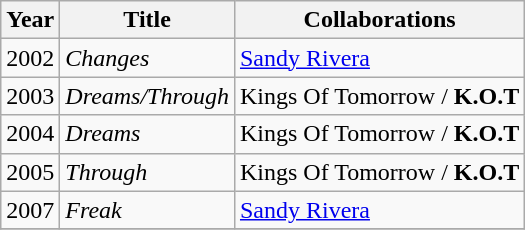<table class="wikitable">
<tr>
<th align="center">Year</th>
<th align="center">Title</th>
<th align="center">Collaborations</th>
</tr>
<tr>
<td>2002</td>
<td><em>Changes</em></td>
<td><a href='#'>Sandy Rivera</a></td>
</tr>
<tr>
<td>2003</td>
<td><em>Dreams/Through</em></td>
<td>Kings Of Tomorrow / <strong>K.O.T</strong></td>
</tr>
<tr>
<td>2004</td>
<td><em>Dreams</em></td>
<td>Kings Of Tomorrow / <strong>K.O.T</strong></td>
</tr>
<tr>
<td>2005</td>
<td><em>Through</em></td>
<td>Kings Of Tomorrow / <strong>K.O.T</strong></td>
</tr>
<tr>
<td>2007</td>
<td><em>Freak</em></td>
<td><a href='#'>Sandy Rivera</a></td>
</tr>
<tr>
</tr>
</table>
